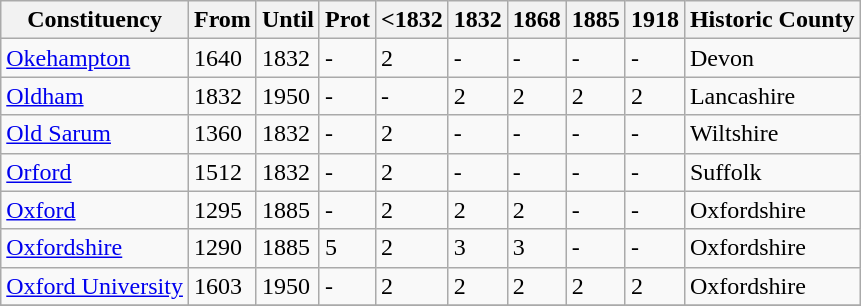<table class="wikitable">
<tr>
<th>Constituency</th>
<th>From</th>
<th>Until</th>
<th>Prot</th>
<th><1832</th>
<th>1832</th>
<th>1868</th>
<th>1885</th>
<th>1918</th>
<th>Historic County</th>
</tr>
<tr>
<td><a href='#'>Okehampton</a></td>
<td>1640</td>
<td>1832</td>
<td>-</td>
<td>2</td>
<td>-</td>
<td>-</td>
<td>-</td>
<td>-</td>
<td>Devon</td>
</tr>
<tr>
<td><a href='#'>Oldham</a></td>
<td>1832</td>
<td>1950</td>
<td>-</td>
<td>-</td>
<td>2</td>
<td>2</td>
<td>2</td>
<td>2</td>
<td>Lancashire</td>
</tr>
<tr>
<td><a href='#'>Old Sarum</a></td>
<td>1360</td>
<td>1832</td>
<td>-</td>
<td>2</td>
<td>-</td>
<td>-</td>
<td>-</td>
<td>-</td>
<td>Wiltshire</td>
</tr>
<tr>
<td><a href='#'>Orford</a></td>
<td>1512</td>
<td>1832</td>
<td>-</td>
<td>2</td>
<td>-</td>
<td>-</td>
<td>-</td>
<td>-</td>
<td>Suffolk</td>
</tr>
<tr>
<td><a href='#'>Oxford</a></td>
<td>1295</td>
<td>1885</td>
<td>-</td>
<td>2</td>
<td>2</td>
<td>2</td>
<td>-</td>
<td>-</td>
<td>Oxfordshire</td>
</tr>
<tr>
<td><a href='#'>Oxfordshire</a></td>
<td>1290</td>
<td>1885</td>
<td>5</td>
<td>2</td>
<td>3</td>
<td>3</td>
<td>-</td>
<td>-</td>
<td>Oxfordshire</td>
</tr>
<tr>
<td><a href='#'>Oxford University</a></td>
<td>1603</td>
<td>1950</td>
<td>-</td>
<td>2</td>
<td>2</td>
<td>2</td>
<td>2</td>
<td>2</td>
<td>Oxfordshire</td>
</tr>
<tr>
</tr>
</table>
